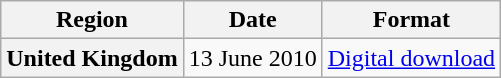<table class="wikitable plainrowheaders">
<tr>
<th>Region</th>
<th>Date</th>
<th>Format</th>
</tr>
<tr>
<th scope="row">United Kingdom</th>
<td>13 June 2010</td>
<td><a href='#'>Digital download</a></td>
</tr>
</table>
